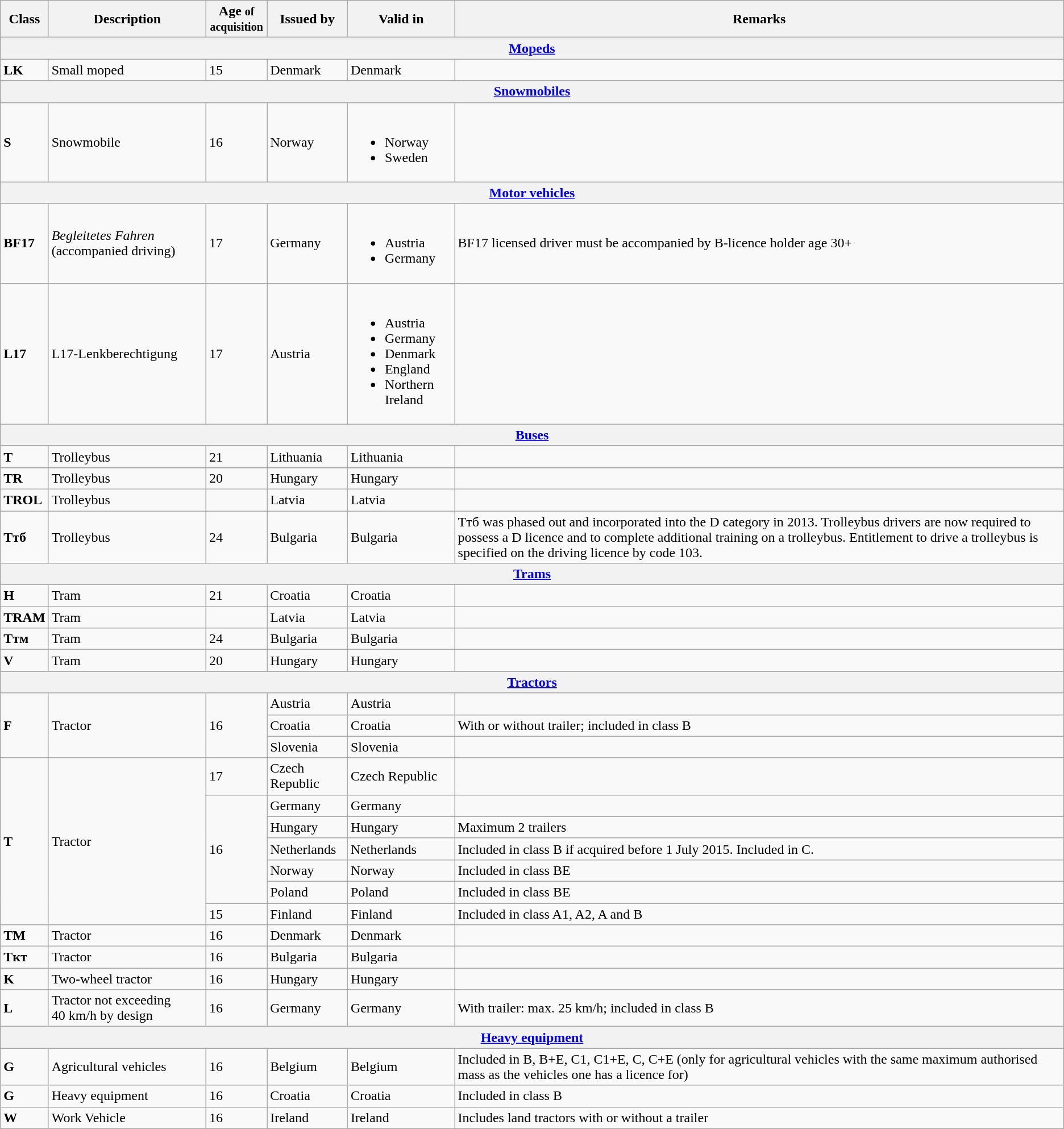<table class="wikitable sortable">
<tr>
<th>Class</th>
<th>Description</th>
<th>Age <small>of acqui­sition</small></th>
<th>Issued by</th>
<th>Valid in</th>
<th class=unsortable>Remarks</th>
</tr>
<tr>
<th colspan="6"><a href='#'>Mopeds</a></th>
</tr>
<tr>
<td><strong>LK</strong></td>
<td>Small moped</td>
<td>15</td>
<td>Denmark</td>
<td>Denmark</td>
<td></td>
</tr>
<tr>
<th colspan="6"><a href='#'>Snowmobiles</a></th>
</tr>
<tr>
<td><strong>S</strong></td>
<td>Snowmobile</td>
<td>16</td>
<td>Norway</td>
<td><br><ul><li>Norway</li><li>Sweden</li></ul></td>
</tr>
<tr>
<th colspan="6"><a href='#'>Motor vehicles</a></th>
</tr>
<tr>
<td><strong>BF17</strong></td>
<td><em>Begleitetes Fahren</em> (accompanied driving)</td>
<td>17</td>
<td>Germany</td>
<td><br><ul><li>Austria</li><li>Germany</li></ul></td>
<td>BF17 licensed driver must be accompanied by B-licence holder age 30+</td>
</tr>
<tr>
<td><strong>L17</strong></td>
<td>L17-Lenkberechtigung</td>
<td>17</td>
<td>Austria</td>
<td><br><ul><li>Austria</li><li>Germany</li><li>Denmark</li><li>England</li><li>Northern Ireland</li></ul></td>
<td></td>
</tr>
<tr>
<th colspan="6"><a href='#'>Buses</a></th>
</tr>
<tr>
<td><strong>T</strong></td>
<td>Trolleybus</td>
<td>21</td>
<td>Lithuania</td>
<td>Lithuania</td>
<td></td>
</tr>
<tr>
</tr>
<tr>
<td><strong>TR</strong></td>
<td>Trolleybus</td>
<td>20</td>
<td>Hungary</td>
<td>Hungary</td>
<td></td>
</tr>
<tr>
<td><strong>TROL</strong></td>
<td>Trolleybus</td>
<td></td>
<td>Latvia</td>
<td>Latvia</td>
<td></td>
</tr>
<tr>
<td><strong>T<span>тб</span></strong></td>
<td>Trolleybus</td>
<td>24</td>
<td>Bulgaria</td>
<td>Bulgaria</td>
<td>T<span>тб</span> was phased out and incorporated into the D category in 2013. Trolleybus drivers are now required to possess a D licence and to complete additional training on a trolleybus. Entitlement to drive a trolleybus is specified on the driving licence by code 103.</td>
</tr>
<tr>
<th colspan="6"><a href='#'>Trams</a></th>
</tr>
<tr>
<td><strong>H</strong></td>
<td>Tram</td>
<td>21</td>
<td>Croatia</td>
<td>Croatia</td>
<td></td>
</tr>
<tr>
<td><strong>TRAM</strong></td>
<td>Tram</td>
<td></td>
<td>Latvia</td>
<td>Latvia</td>
<td></td>
</tr>
<tr>
<td><strong>T<span>тм</span></strong></td>
<td>Tram</td>
<td>24</td>
<td>Bulgaria</td>
<td>Bulgaria</td>
<td></td>
</tr>
<tr>
<td><strong>V</strong></td>
<td>Tram</td>
<td>20</td>
<td>Hungary</td>
<td>Hungary</td>
<td></td>
</tr>
<tr>
<th colspan="6"><a href='#'>Tractors</a></th>
</tr>
<tr>
<td rowspan="3"><strong>F</strong></td>
<td rowspan="3">Tractor</td>
<td rowspan="3">16</td>
<td>Austria</td>
<td>Austria</td>
<td></td>
</tr>
<tr>
<td>Croatia</td>
<td>Croatia</td>
<td>With or without trailer; included in class B</td>
</tr>
<tr>
<td>Slovenia</td>
<td>Slovenia</td>
<td></td>
</tr>
<tr>
<td rowspan="7"><strong>T</strong></td>
<td rowspan="7">Tractor</td>
<td>17</td>
<td>Czech Republic</td>
<td>Czech Republic</td>
<td></td>
</tr>
<tr>
<td rowspan="5">16</td>
<td>Germany</td>
<td>Germany</td>
<td></td>
</tr>
<tr>
<td>Hungary</td>
<td>Hungary</td>
<td>Maximum 2 trailers</td>
</tr>
<tr>
<td>Netherlands</td>
<td>Netherlands</td>
<td>Included in class B if acquired before 1 July 2015. Included in C.</td>
</tr>
<tr>
<td>Norway</td>
<td>Norway</td>
<td>Included in class BE</td>
</tr>
<tr>
<td>Poland</td>
<td>Poland</td>
<td>Included in class BE</td>
</tr>
<tr>
<td>15</td>
<td>Finland</td>
<td>Finland</td>
<td>Included in class A1, A2, A and B</td>
</tr>
<tr>
<td><strong>TM</strong></td>
<td>Tractor</td>
<td>16</td>
<td>Denmark</td>
<td>Denmark</td>
<td></td>
</tr>
<tr>
<td><strong>T<span>кт</span></strong></td>
<td>Tractor</td>
<td>16</td>
<td>Bulgaria</td>
<td>Bulgaria</td>
<td></td>
</tr>
<tr>
<td><strong>K</strong></td>
<td>Two-wheel tractor</td>
<td>16</td>
<td>Hungary</td>
<td>Hungary</td>
<td></td>
</tr>
<tr>
<td><strong>L</strong></td>
<td>Tractor not exceeding 40 km/h by design</td>
<td>16</td>
<td>Germany</td>
<td>Germany</td>
<td>With trailer: max. 25 km/h; included in class B</td>
</tr>
<tr>
<th colspan="6"><a href='#'>Heavy equipment</a></th>
</tr>
<tr>
<td><strong>G</strong></td>
<td>Agricultural vehicles</td>
<td>16</td>
<td>Belgium</td>
<td>Belgium</td>
<td>Included in B, B+E, C1, C1+E, C, C+E (only for agricultural vehicles with the same maximum authorised mass as the vehicles one has a licence for)</td>
</tr>
<tr>
<td><strong>G</strong></td>
<td>Heavy equipment</td>
<td>16</td>
<td>Croatia</td>
<td>Croatia</td>
<td>Included in class B</td>
</tr>
<tr>
<td><strong>W</strong></td>
<td>Work Vehicle</td>
<td>16</td>
<td>Ireland</td>
<td>Ireland</td>
<td>Includes land tractors with or without a trailer</td>
</tr>
</table>
